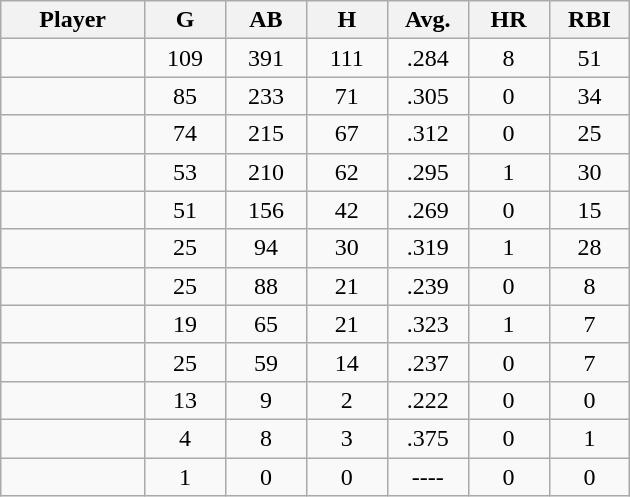<table class="wikitable sortable">
<tr>
<th bgcolor="#DDDDFF" width="16%">Player</th>
<th bgcolor="#DDDDFF" width="9%">G</th>
<th bgcolor="#DDDDFF" width="9%">AB</th>
<th bgcolor="#DDDDFF" width="9%">H</th>
<th bgcolor="#DDDDFF" width="9%">Avg.</th>
<th bgcolor="#DDDDFF" width="9%">HR</th>
<th bgcolor="#DDDDFF" width="9%">RBI</th>
</tr>
<tr align="center">
<td></td>
<td>109</td>
<td>391</td>
<td>111</td>
<td>.284</td>
<td>8</td>
<td>51</td>
</tr>
<tr align="center">
<td></td>
<td>85</td>
<td>233</td>
<td>71</td>
<td>.305</td>
<td>0</td>
<td>34</td>
</tr>
<tr align="center">
<td></td>
<td>74</td>
<td>215</td>
<td>67</td>
<td>.312</td>
<td>0</td>
<td>25</td>
</tr>
<tr align="center">
<td></td>
<td>53</td>
<td>210</td>
<td>62</td>
<td>.295</td>
<td>1</td>
<td>30</td>
</tr>
<tr align="center">
<td></td>
<td>51</td>
<td>156</td>
<td>42</td>
<td>.269</td>
<td>0</td>
<td>15</td>
</tr>
<tr align="center">
<td></td>
<td>25</td>
<td>94</td>
<td>30</td>
<td>.319</td>
<td>1</td>
<td>28</td>
</tr>
<tr align="center">
<td></td>
<td>25</td>
<td>88</td>
<td>21</td>
<td>.239</td>
<td>0</td>
<td>8</td>
</tr>
<tr align="center">
<td></td>
<td>19</td>
<td>65</td>
<td>21</td>
<td>.323</td>
<td>1</td>
<td>7</td>
</tr>
<tr align="center">
<td></td>
<td>25</td>
<td>59</td>
<td>14</td>
<td>.237</td>
<td>0</td>
<td>7</td>
</tr>
<tr align="center">
<td></td>
<td>13</td>
<td>9</td>
<td>2</td>
<td>.222</td>
<td>0</td>
<td>0</td>
</tr>
<tr align="center">
<td></td>
<td>4</td>
<td>8</td>
<td>3</td>
<td>.375</td>
<td>0</td>
<td>1</td>
</tr>
<tr align="center">
<td></td>
<td>1</td>
<td>0</td>
<td>0</td>
<td>----</td>
<td>0</td>
<td>0</td>
</tr>
</table>
